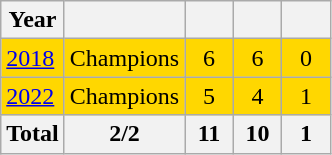<table class="wikitable" style="text-align: center;">
<tr>
<th>Year</th>
<th></th>
<th width=25px></th>
<th width=25px></th>
<th width=25px></th>
</tr>
<tr bgcolor="gold">
<td style="text-align:left;"> <a href='#'>2018</a></td>
<td>Champions</td>
<td>6</td>
<td>6</td>
<td>0</td>
</tr>
<tr bgcolor="gold">
<td style="text-align:left;"> <a href='#'>2022</a></td>
<td>Champions</td>
<td>5</td>
<td>4</td>
<td>1</td>
</tr>
<tr>
<th>Total</th>
<th>2/2</th>
<th>11</th>
<th>10</th>
<th>1</th>
</tr>
</table>
